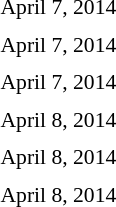<table style="font-size:90%">
<tr>
<td colspan=3>April 7, 2014</td>
</tr>
<tr>
<td width=150 align=right><strong></strong></td>
<td></td>
<td width=150></td>
</tr>
<tr>
<td colspan=3>April 7, 2014</td>
</tr>
<tr>
<td align=right><strong></strong></td>
<td></td>
<td></td>
</tr>
<tr>
<td colspan=3>April 7, 2014</td>
</tr>
<tr>
<td align=right><strong></strong></td>
<td></td>
<td></td>
</tr>
<tr>
<td colspan=3>April 8, 2014</td>
</tr>
<tr>
<td align=right><strong></strong></td>
<td></td>
<td></td>
</tr>
<tr>
<td colspan=3>April 8, 2014</td>
</tr>
<tr>
<td align=right><strong></strong></td>
<td></td>
<td></td>
</tr>
<tr>
<td colspan=3>April 8, 2014</td>
</tr>
<tr>
<td align=right></td>
<td></td>
<td><strong></strong></td>
</tr>
</table>
